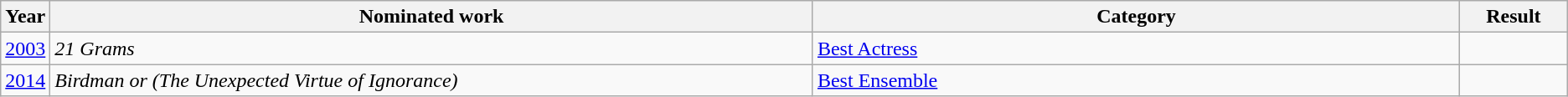<table class=wikitable>
<tr>
<th scope="col" style="width:1em;">Year</th>
<th scope="col" style="width:39em;">Nominated work</th>
<th scope="col" style="width:33em;">Category</th>
<th scope="col" style="width:5em;">Result</th>
</tr>
<tr>
<td><a href='#'>2003</a></td>
<td><em>21 Grams</em></td>
<td><a href='#'>Best Actress</a></td>
<td></td>
</tr>
<tr>
<td><a href='#'>2014</a></td>
<td><em>Birdman or (The Unexpected Virtue of Ignorance)</em></td>
<td><a href='#'>Best Ensemble</a></td>
<td></td>
</tr>
</table>
